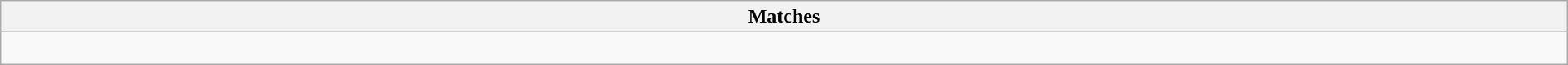<table class="wikitable collapsible collapsed" style="width:100%;">
<tr>
<th>Matches</th>
</tr>
<tr>
<td><br></td>
</tr>
</table>
